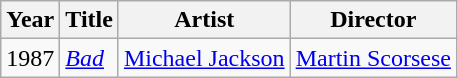<table class="wikitable">
<tr>
<th>Year</th>
<th>Title</th>
<th>Artist</th>
<th>Director</th>
</tr>
<tr>
<td>1987</td>
<td><em><a href='#'>Bad</a></em></td>
<td><a href='#'>Michael Jackson</a></td>
<td><a href='#'>Martin Scorsese</a></td>
</tr>
</table>
